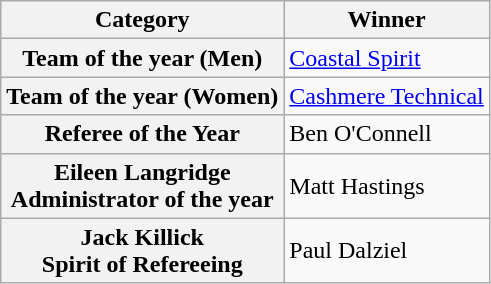<table class="wikitable">
<tr>
<th>Category</th>
<th>Winner</th>
</tr>
<tr>
<th>Team of the year (Men)</th>
<td><a href='#'>Coastal Spirit</a></td>
</tr>
<tr>
<th>Team of the year (Women)</th>
<td><a href='#'>Cashmere Technical</a></td>
</tr>
<tr>
<th>Referee of the Year</th>
<td>Ben O'Connell</td>
</tr>
<tr>
<th>Eileen Langridge<br>Administrator of the year</th>
<td>Matt Hastings</td>
</tr>
<tr>
<th>Jack Killick<br>Spirit of Refereeing</th>
<td>Paul Dalziel</td>
</tr>
</table>
